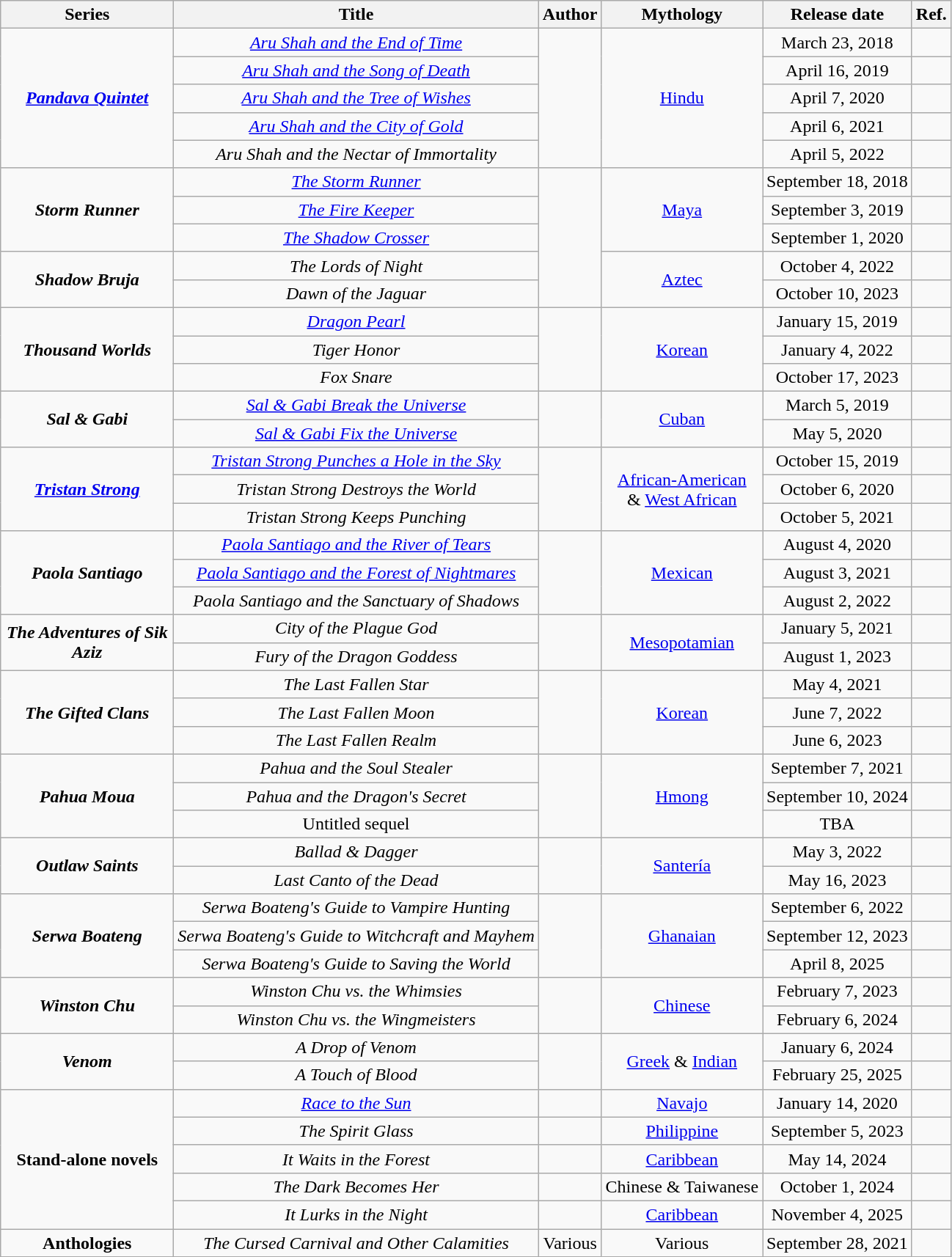<table class="wikitable sortable" style="text-align:center; width:auto;">
<tr>
<th width="150px">Series</th>
<th>Title</th>
<th>Author</th>
<th>Mythology</th>
<th>Release date</th>
<th>Ref.</th>
</tr>
<tr>
<td rowspan="5"><strong><em><a href='#'>Pandava Quintet</a></em></strong></td>
<td><em><a href='#'>Aru Shah and the End of Time</a></em></td>
<td rowspan="5"></td>
<td rowspan="5"><a href='#'>Hindu</a></td>
<td>March 23, 2018</td>
<td></td>
</tr>
<tr>
<td><em><a href='#'>Aru Shah and the Song of Death</a></em></td>
<td>April 16, 2019</td>
<td></td>
</tr>
<tr>
<td><em><a href='#'>Aru Shah and the Tree of Wishes</a></em></td>
<td>April 7, 2020</td>
<td></td>
</tr>
<tr>
<td><em><a href='#'>Aru Shah and the City of Gold</a></em></td>
<td>April 6, 2021</td>
<td></td>
</tr>
<tr>
<td><em>Aru Shah and the Nectar of Immortality</em></td>
<td>April 5, 2022</td>
<td></td>
</tr>
<tr>
<td rowspan="3"><strong><em>Storm Runner</em></strong></td>
<td><em><a href='#'>The Storm Runner</a></em></td>
<td rowspan="5"></td>
<td rowspan="3"><a href='#'>Maya</a></td>
<td>September 18, 2018</td>
<td></td>
</tr>
<tr>
<td><em><a href='#'>The Fire Keeper</a></em></td>
<td>September 3, 2019</td>
<td></td>
</tr>
<tr>
<td><em><a href='#'>The Shadow Crosser</a></em></td>
<td>September 1, 2020</td>
<td></td>
</tr>
<tr>
<td rowspan="2"><strong><em>Shadow Bruja</em></strong></td>
<td><em>The Lords of Night</em></td>
<td rowspan="2"><a href='#'>Aztec</a></td>
<td>October 4, 2022</td>
<td></td>
</tr>
<tr>
<td><em>Dawn of the Jaguar</em></td>
<td>October 10, 2023</td>
<td></td>
</tr>
<tr>
<td rowspan="3"><strong><em>Thousand Worlds</em></strong></td>
<td><em><a href='#'>Dragon Pearl</a></em></td>
<td rowspan="3"></td>
<td rowspan="3"><a href='#'>Korean</a></td>
<td>January 15, 2019</td>
<td></td>
</tr>
<tr>
<td><em>Tiger Honor</em></td>
<td>January 4, 2022</td>
<td></td>
</tr>
<tr>
<td><em>Fox Snare</em></td>
<td>October 17, 2023</td>
<td></td>
</tr>
<tr>
<td rowspan="2"><strong><em>Sal & Gabi</em></strong></td>
<td><em><a href='#'>Sal & Gabi Break the Universe</a></em></td>
<td rowspan="2"></td>
<td rowspan="2"><a href='#'>Cuban</a></td>
<td>March 5, 2019</td>
<td></td>
</tr>
<tr>
<td><em><a href='#'>Sal & Gabi Fix the Universe</a></em></td>
<td>May 5, 2020</td>
<td></td>
</tr>
<tr>
<td rowspan="3"><em><a href='#'><strong>Tristan Strong</strong></a></em></td>
<td><em><a href='#'>Tristan Strong Punches a Hole in the Sky</a></em></td>
<td rowspan="3"></td>
<td rowspan="3"><a href='#'>African-American</a> <br>& <a href='#'>West African</a></td>
<td>October 15, 2019</td>
<td></td>
</tr>
<tr>
<td><em>Tristan Strong Destroys the World</em></td>
<td>October 6, 2020</td>
<td></td>
</tr>
<tr>
<td><em>Tristan Strong Keeps Punching</em></td>
<td>October 5, 2021</td>
<td></td>
</tr>
<tr>
<td rowspan="3"><strong><em>Paola Santiago</em></strong></td>
<td><em><a href='#'>Paola Santiago and the River of Tears</a></em></td>
<td rowspan="3"></td>
<td rowspan="3"><a href='#'>Mexican</a></td>
<td>August 4, 2020</td>
<td></td>
</tr>
<tr>
<td><em><a href='#'>Paola Santiago and the Forest of Nightmares</a></em></td>
<td>August 3, 2021</td>
<td></td>
</tr>
<tr>
<td><em>Paola Santiago and the Sanctuary of Shadows</em></td>
<td>August 2, 2022</td>
<td></td>
</tr>
<tr>
<td rowspan="2"><strong><em>The Adventures of Sik Aziz</em></strong></td>
<td><em>City of the Plague God</em></td>
<td rowspan="2"></td>
<td rowspan="2"><a href='#'>Mesopotamian</a></td>
<td>January 5, 2021</td>
<td></td>
</tr>
<tr>
<td><em>Fury of the Dragon Goddess</em></td>
<td>August 1, 2023</td>
<td></td>
</tr>
<tr>
<td rowspan="3"><strong><em>The Gifted Clans</em></strong></td>
<td><em>The Last Fallen Star</em></td>
<td rowspan="3"></td>
<td rowspan="3"><a href='#'>Korean</a></td>
<td>May 4, 2021</td>
<td></td>
</tr>
<tr>
<td><em>The Last Fallen Moon</em></td>
<td>June 7, 2022</td>
<td></td>
</tr>
<tr>
<td><em>The Last Fallen Realm</em></td>
<td>June 6, 2023</td>
<td></td>
</tr>
<tr>
<td rowspan="3"><strong><em>Pahua Moua</em></strong></td>
<td><em>Pahua and the Soul Stealer</em></td>
<td rowspan="3"></td>
<td rowspan="3"><a href='#'>Hmong</a></td>
<td>September 7, 2021</td>
<td></td>
</tr>
<tr>
<td><em>Pahua and the Dragon's Secret</em></td>
<td>September 10, 2024</td>
<td></td>
</tr>
<tr>
<td>Untitled sequel</td>
<td>TBA</td>
<td></td>
</tr>
<tr>
<td rowspan="2"><strong><em>Outlaw Saints</em></strong></td>
<td><em>Ballad & Dagger</em></td>
<td rowspan="2"></td>
<td rowspan="2"><a href='#'>Santería</a></td>
<td>May 3, 2022</td>
<td></td>
</tr>
<tr>
<td><em>Last Canto of the Dead</em></td>
<td>May 16, 2023</td>
<td></td>
</tr>
<tr>
<td rowspan="3"><strong><em>Serwa Boateng</em></strong></td>
<td><em>Serwa Boateng's Guide to Vampire Hunting</em></td>
<td rowspan="3"></td>
<td rowspan="3"><a href='#'>Ghanaian</a></td>
<td>September 6, 2022</td>
<td></td>
</tr>
<tr>
<td><em>Serwa Boateng's Guide to Witchcraft and Mayhem</em></td>
<td>September 12, 2023</td>
<td></td>
</tr>
<tr>
<td><em>Serwa Boateng's Guide to Saving the World</em></td>
<td>April 8, 2025</td>
<td></td>
</tr>
<tr>
<td rowspan="2"><strong><em>Winston Chu</em></strong></td>
<td><em>Winston Chu vs. the Whimsies</em></td>
<td rowspan="2"></td>
<td rowspan="2"><a href='#'>Chinese</a></td>
<td>February 7, 2023</td>
<td></td>
</tr>
<tr>
<td><em>Winston Chu vs. the Wingmeisters</em></td>
<td>February 6, 2024</td>
<td></td>
</tr>
<tr>
<td rowspan="2"><strong><em>Venom</em></strong></td>
<td><em>A Drop of Venom</em></td>
<td rowspan="2"></td>
<td rowspan="2"><a href='#'>Greek</a> & <a href='#'>Indian</a></td>
<td>January 6, 2024</td>
<td></td>
</tr>
<tr>
<td><em>A Touch of Blood</em></td>
<td>February 25, 2025</td>
<td></td>
</tr>
<tr>
<td rowspan="5"><strong>Stand-alone novels</strong></td>
<td><em><a href='#'>Race to the Sun</a></em></td>
<td></td>
<td><a href='#'>Navajo</a></td>
<td>January 14, 2020</td>
<td></td>
</tr>
<tr>
<td><em>The Spirit Glass</em></td>
<td></td>
<td><a href='#'>Philippine</a></td>
<td>September 5, 2023</td>
<td></td>
</tr>
<tr>
<td><em>It Waits in the Forest</em></td>
<td></td>
<td><a href='#'>Caribbean</a></td>
<td>May 14, 2024</td>
<td></td>
</tr>
<tr>
<td><em>The Dark Becomes Her</em></td>
<td></td>
<td>Chinese & Taiwanese</td>
<td>October 1, 2024</td>
<td></td>
</tr>
<tr>
<td><em>It Lurks in the Night</em></td>
<td></td>
<td><a href='#'>Caribbean</a></td>
<td>November 4, 2025</td>
<td></td>
</tr>
<tr>
<td><strong>Anthologies</strong></td>
<td><em>The Cursed Carnival and Other Calamities</em></td>
<td>Various</td>
<td>Various</td>
<td>September 28, 2021</td>
<td></td>
</tr>
</table>
